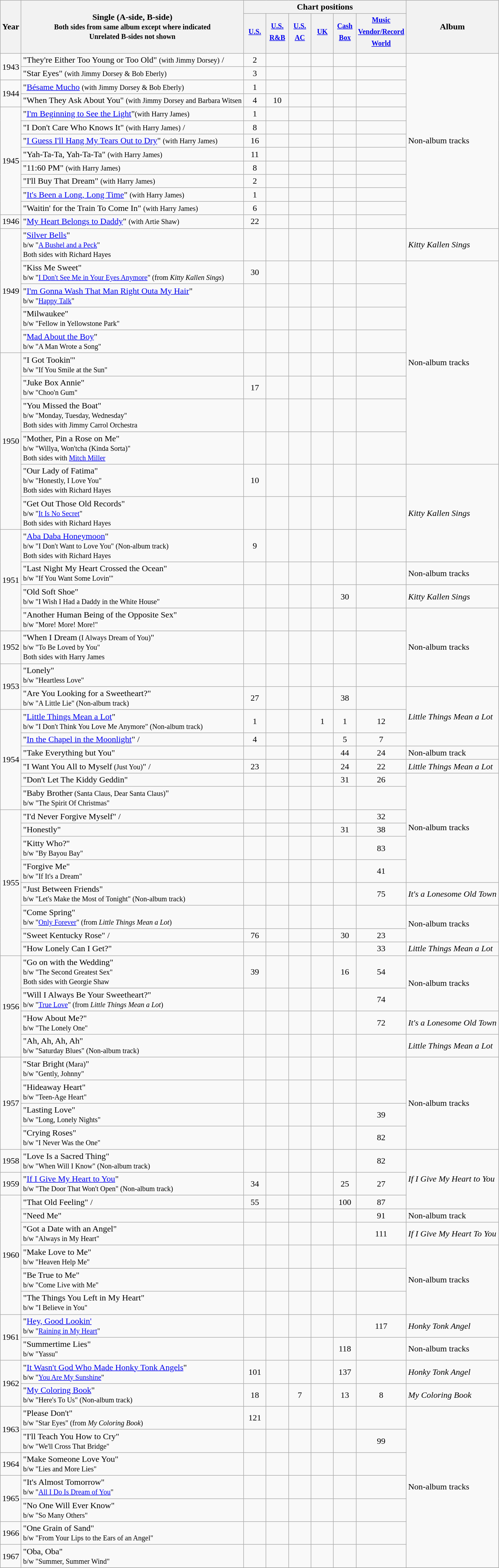<table class="wikitable" style="text-align:center;">
<tr>
<th rowspan="2">Year</th>
<th rowspan="2">Single (A-side, B-side)<br><small>Both sides from same album except where indicated<br>Unrelated B-sides not shown</small></th>
<th colspan="6">Chart positions</th>
<th rowspan="2">Album</th>
</tr>
<tr>
<th style="width:35px;"><sup><a href='#'>U.S.</a></sup></th>
<th style="width:35px;"><sup><a href='#'>U.S.<br>R&B</a></sup></th>
<th style="width:35px;"><sup><a href='#'>U.S.<br>AC</a></sup></th>
<th style="width:35px;"><sup><a href='#'>UK</a></sup></th>
<th style="width:35px;"><sup><a href='#'>Cash Box</a></sup></th>
<th style="width:35px;"><sup><a href='#'>Music Vendor/Record World</a></sup></th>
</tr>
<tr>
<td rowspan="2">1943</td>
<td style="text-align:left;">"They're Either Too Young or Too Old" <small>(with Jimmy Dorsey)</small> /</td>
<td>2</td>
<td></td>
<td></td>
<td></td>
<td></td>
<td></td>
<td align="left" rowspan="13">Non-album tracks</td>
</tr>
<tr>
<td style="text-align:left;">"Star Eyes" <small>(with Jimmy Dorsey & Bob Eberly)</small></td>
<td>3</td>
<td></td>
<td></td>
<td></td>
<td></td>
<td></td>
</tr>
<tr>
<td rowspan="2">1944</td>
<td style="text-align:left;">"<a href='#'>Bésame Mucho</a> <small>(with Jimmy Dorsey & Bob Eberly)</small><br><small> </small></td>
<td>1</td>
<td></td>
<td></td>
<td></td>
<td></td>
<td></td>
</tr>
<tr>
<td style="text-align:left;">"When They Ask About You" <small>(with Jimmy Dorsey and Barbara Witsen </small></td>
<td>4</td>
<td>10</td>
<td></td>
<td></td>
<td></td>
<td></td>
</tr>
<tr>
<td rowspan="8">1945</td>
<td style="text-align:left;">"<a href='#'>I'm Beginning to See the Light</a>"<small>(with Harry James)</small></td>
<td>1</td>
<td></td>
<td></td>
<td></td>
<td></td>
<td></td>
</tr>
<tr>
<td style="text-align:left;">"I Don't Care Who Knows It" <small>(with Harry James)</small> /</td>
<td>8</td>
<td></td>
<td></td>
<td></td>
<td></td>
<td></td>
</tr>
<tr>
<td style="text-align:left;">"<a href='#'>I Guess I'll Hang My Tears Out to Dry</a>" <small>(with Harry James)</small></td>
<td>16</td>
<td></td>
<td></td>
<td></td>
<td></td>
<td></td>
</tr>
<tr>
<td style="text-align:left;">"Yah-Ta-Ta, Yah-Ta-Ta" <small>(with Harry James)</small></td>
<td>11</td>
<td></td>
<td></td>
<td></td>
<td></td>
<td></td>
</tr>
<tr>
<td style="text-align:left;">"11:60 PM" <small>(with Harry James)</small></td>
<td>8</td>
<td></td>
<td></td>
<td></td>
<td></td>
<td></td>
</tr>
<tr>
<td style="text-align:left;">"I'll Buy That Dream" <small>(with Harry James)</small></td>
<td>2</td>
<td></td>
<td></td>
<td></td>
<td></td>
<td></td>
</tr>
<tr>
<td style="text-align:left;">"<a href='#'>It's Been a Long, Long Time</a>" <small>(with Harry James)</small></td>
<td>1</td>
<td></td>
<td></td>
<td></td>
<td></td>
<td></td>
</tr>
<tr>
<td style="text-align:left;">"Waitin' for the Train To Come In" <small>(with Harry James)</small></td>
<td>6</td>
<td></td>
<td></td>
<td></td>
<td></td>
<td></td>
</tr>
<tr>
<td>1946</td>
<td style="text-align:left;">"<a href='#'>My Heart Belongs to Daddy</a>" <small>(with Artie Shaw)</small></td>
<td>22</td>
<td></td>
<td></td>
<td></td>
<td></td>
<td></td>
</tr>
<tr>
<td rowspan="5">1949</td>
<td style="text-align:left;">"<a href='#'>Silver Bells</a>"<br><small>b/w "<a href='#'>A Bushel and a Peck</a>"<br>Both sides with Richard Hayes</small></td>
<td></td>
<td></td>
<td></td>
<td></td>
<td></td>
<td></td>
<td align="left"><em>Kitty Kallen Sings</em></td>
</tr>
<tr>
<td style="text-align:left;">"Kiss Me Sweet"<br><small>b/w "<a href='#'>I Don't See Me in Your Eyes Anymore</a>" (from <em>Kitty Kallen Sings</em>)</small></td>
<td>30</td>
<td></td>
<td></td>
<td></td>
<td></td>
<td></td>
<td align="left" rowspan="8">Non-album tracks</td>
</tr>
<tr>
<td style="text-align:left;">"<a href='#'>I'm Gonna Wash That Man Right Outa My Hair</a>"<br><small>b/w "<a href='#'>Happy Talk</a>"</small></td>
<td></td>
<td></td>
<td></td>
<td></td>
<td></td>
<td></td>
</tr>
<tr>
<td style="text-align:left;">"Milwaukee"<br><small>b/w "Fellow in Yellowstone Park"</small></td>
<td></td>
<td></td>
<td></td>
<td></td>
<td></td>
<td></td>
</tr>
<tr>
<td style="text-align:left;">"<a href='#'>Mad About the Boy</a>"<br><small>b/w "A Man Wrote a Song"</small></td>
<td></td>
<td></td>
<td></td>
<td></td>
<td></td>
<td></td>
</tr>
<tr>
<td rowspan="6">1950</td>
<td style="text-align:left;">"I Got Tookin'"<br><small>b/w "If You Smile at the Sun"</small></td>
<td></td>
<td></td>
<td></td>
<td></td>
<td></td>
<td></td>
</tr>
<tr>
<td style="text-align:left;">"Juke Box Annie"<br><small>b/w "Choo'n Gum"</small></td>
<td>17</td>
<td></td>
<td></td>
<td></td>
<td></td>
<td></td>
</tr>
<tr>
<td style="text-align:left;">"You Missed the Boat"<br><small>b/w "Monday, Tuesday, Wednesday"<br>Both sides with Jimmy Carrol Orchestra</small></td>
<td></td>
<td></td>
<td></td>
<td></td>
<td></td>
<td></td>
</tr>
<tr>
<td style="text-align:left;">"Mother, Pin a Rose on Me"<br><small>b/w "Willya, Won'tcha (Kinda Sorta)"<br>Both sides with <a href='#'>Mitch Miller</a></small></td>
<td></td>
<td></td>
<td></td>
<td></td>
<td></td>
<td></td>
</tr>
<tr>
<td style="text-align:left;">"Our Lady of Fatima"<br><small>b/w "Honestly, I Love You"<br>Both sides with Richard Hayes </small></td>
<td>10</td>
<td></td>
<td></td>
<td></td>
<td></td>
<td></td>
<td align="left" rowspan="3"><em>Kitty Kallen Sings</em></td>
</tr>
<tr>
<td style="text-align:left;">"Get Out Those Old Records"<br><small>b/w "<a href='#'>It Is No Secret</a>"<br>Both sides with Richard Hayes</small></td>
<td></td>
<td></td>
<td></td>
<td></td>
<td></td>
<td></td>
</tr>
<tr>
<td rowspan="4">1951</td>
<td style="text-align:left;">"<a href='#'>Aba Daba Honeymoon</a>"<br><small>b/w "I Don't Want to Love You" (Non-album track)<br>Both sides with Richard Hayes</small></td>
<td>9</td>
<td></td>
<td></td>
<td></td>
<td></td>
<td></td>
</tr>
<tr>
<td style="text-align:left;">"Last Night My Heart Crossed the Ocean"<br><small>b/w "If You Want Some Lovin'"</small></td>
<td></td>
<td></td>
<td></td>
<td></td>
<td></td>
<td></td>
<td align="left">Non-album tracks</td>
</tr>
<tr>
<td style="text-align:left;">"Old Soft Shoe"<br><small>b/w "I Wish I Had a Daddy in the White House"</small></td>
<td></td>
<td></td>
<td></td>
<td></td>
<td>30</td>
<td></td>
<td align="left"><em>Kitty Kallen Sings</em></td>
</tr>
<tr>
<td style="text-align:left;">"Another Human Being of the Opposite Sex"<br><small>b/w "More! More! More!"</small></td>
<td></td>
<td></td>
<td></td>
<td></td>
<td></td>
<td></td>
<td align="left" rowspan="3">Non-album tracks</td>
</tr>
<tr>
<td>1952</td>
<td style="text-align:left;">"When I Dream<small> (I Always Dream of You)</small>"<br><small>b/w "To Be Loved by You"<br>Both sides with Harry James</small></td>
<td></td>
<td></td>
<td></td>
<td></td>
<td></td>
<td></td>
</tr>
<tr>
<td rowspan="2">1953</td>
<td style="text-align:left;">"Lonely"<br><small>b/w "Heartless Love"</small></td>
<td></td>
<td></td>
<td></td>
<td></td>
<td></td>
<td></td>
</tr>
<tr>
<td style="text-align:left;">"Are You Looking for a Sweetheart?"<br><small>b/w "A Little Lie" (Non-album track)</small></td>
<td>27</td>
<td></td>
<td></td>
<td></td>
<td>38</td>
<td></td>
<td align="left" rowspan="3"><em>Little Things Mean a Lot</em></td>
</tr>
<tr>
<td rowspan="6">1954</td>
<td style="text-align:left;">"<a href='#'>Little Things Mean a Lot</a>"<br><small>b/w "I Don't Think You Love Me Anymore" (Non-album track)</small></td>
<td>1</td>
<td></td>
<td></td>
<td>1</td>
<td>1</td>
<td>12</td>
</tr>
<tr>
<td style="text-align:left;">"<a href='#'>In the Chapel in the Moonlight</a>" /</td>
<td>4</td>
<td></td>
<td></td>
<td></td>
<td>5</td>
<td>7</td>
</tr>
<tr>
<td style="text-align:left;">"Take Everything but You"</td>
<td></td>
<td></td>
<td></td>
<td></td>
<td>44</td>
<td>24</td>
<td align="left">Non-album track</td>
</tr>
<tr>
<td style="text-align:left;">"I Want You All to Myself<small> (Just You)</small>" /</td>
<td>23</td>
<td></td>
<td></td>
<td></td>
<td>24</td>
<td>22</td>
<td align="left"><em>Little Things Mean a Lot</em></td>
</tr>
<tr>
<td style="text-align:left;">"Don't Let The Kiddy Geddin"</td>
<td></td>
<td></td>
<td></td>
<td></td>
<td>31</td>
<td>26</td>
<td align="left" rowspan="6">Non-album tracks</td>
</tr>
<tr>
<td style="text-align:left;">"Baby Brother<small> (Santa Claus, Dear Santa Claus)</small>"<br><small>b/w "The Spirit Of Christmas"</small></td>
<td></td>
<td></td>
<td></td>
<td></td>
<td></td>
<td></td>
</tr>
<tr>
<td rowspan="8">1955</td>
<td style="text-align:left;">"I'd Never Forgive Myself" /</td>
<td></td>
<td></td>
<td></td>
<td></td>
<td></td>
<td>32</td>
</tr>
<tr>
<td style="text-align:left;">"Honestly"</td>
<td></td>
<td></td>
<td></td>
<td></td>
<td>31</td>
<td>38</td>
</tr>
<tr>
<td style="text-align:left;">"Kitty Who?"<br><small>b/w "By Bayou Bay"</small></td>
<td></td>
<td></td>
<td></td>
<td></td>
<td></td>
<td>83</td>
</tr>
<tr>
<td style="text-align:left;">"Forgive Me"<br><small>b/w "If It's a Dream"</small></td>
<td></td>
<td></td>
<td></td>
<td></td>
<td></td>
<td>41</td>
</tr>
<tr>
<td style="text-align:left;">"Just Between Friends"<br><small>b/w "Let's Make the Most of Tonight" (Non-album track)</small></td>
<td></td>
<td></td>
<td></td>
<td></td>
<td></td>
<td>75</td>
<td align="left"><em>It's a Lonesome Old Town</em></td>
</tr>
<tr>
<td style="text-align:left;">"Come Spring"<br><small>b/w "<a href='#'>Only Forever</a>" (from <em>Little Things Mean a Lot</em>)</small></td>
<td></td>
<td></td>
<td></td>
<td></td>
<td></td>
<td></td>
<td align="left" rowspan="2">Non-album tracks</td>
</tr>
<tr>
<td style="text-align:left;">"Sweet Kentucky Rose" /</td>
<td>76</td>
<td></td>
<td></td>
<td></td>
<td>30</td>
<td>23</td>
</tr>
<tr>
<td style="text-align:left;">"How Lonely Can I Get?"</td>
<td></td>
<td></td>
<td></td>
<td></td>
<td></td>
<td>33</td>
<td align="left"><em>Little Things Mean a Lot</em></td>
</tr>
<tr>
<td rowspan="4">1956</td>
<td style="text-align:left;">"Go on with the Wedding"<br><small>b/w "The Second Greatest Sex"<br>Both sides with Georgie Shaw </small></td>
<td>39</td>
<td></td>
<td></td>
<td></td>
<td>16</td>
<td>54</td>
<td align="left" rowspan="2">Non-album tracks</td>
</tr>
<tr>
<td style="text-align:left;">"Will I Always Be Your Sweetheart?"<br><small>b/w "<a href='#'>True Love</a>" (from <em>Little Things Mean a Lot</em>)</small></td>
<td></td>
<td></td>
<td></td>
<td></td>
<td></td>
<td>74</td>
</tr>
<tr>
<td style="text-align:left;">"How About Me?"<br><small>b/w "The Lonely One"</small></td>
<td></td>
<td></td>
<td></td>
<td></td>
<td></td>
<td>72</td>
<td align="left"><em>It's a Lonesome Old Town</em></td>
</tr>
<tr>
<td style="text-align:left;">"Ah, Ah, Ah, Ah"<br><small>b/w "Saturday Blues" (Non-album track)</small></td>
<td></td>
<td></td>
<td></td>
<td></td>
<td></td>
<td></td>
<td align="left"><em>Little Things Mean a Lot</em></td>
</tr>
<tr>
<td rowspan="4">1957</td>
<td style="text-align:left;">"Star Bright<small> (Mara)</small>"<br><small>b/w "Gently, Johnny"</small></td>
<td></td>
<td></td>
<td></td>
<td></td>
<td></td>
<td></td>
<td align="left" rowspan="4">Non-album tracks</td>
</tr>
<tr>
<td style="text-align:left;">"Hideaway Heart"<br><small>b/w "Teen-Age Heart"</small></td>
<td></td>
<td></td>
<td></td>
<td></td>
<td></td>
<td></td>
</tr>
<tr>
<td style="text-align:left;">"Lasting Love"<br><small>b/w "Long, Lonely Nights"</small></td>
<td></td>
<td></td>
<td></td>
<td></td>
<td></td>
<td>39</td>
</tr>
<tr>
<td style="text-align:left;">"Crying Roses"<br><small>b/w "I Never Was the One"</small></td>
<td></td>
<td></td>
<td></td>
<td></td>
<td></td>
<td>82</td>
</tr>
<tr>
<td>1958</td>
<td style="text-align:left;">"Love Is a Sacred Thing"<br><small>b/w "When Will I Know" (Non-album track)</small></td>
<td></td>
<td></td>
<td></td>
<td></td>
<td></td>
<td>82</td>
<td align="left" rowspan="3"><em>If I Give My Heart to You</em></td>
</tr>
<tr>
<td>1959</td>
<td style="text-align:left;">"<a href='#'>If I Give My Heart to You</a>"<br><small>b/w "The Door That Won't Open" (Non-album track)</small></td>
<td>34</td>
<td></td>
<td></td>
<td></td>
<td>25</td>
<td>27</td>
</tr>
<tr>
<td rowspan="6">1960</td>
<td style="text-align:left;">"That Old Feeling" /</td>
<td>55</td>
<td></td>
<td></td>
<td></td>
<td>100</td>
<td>87</td>
</tr>
<tr>
<td style="text-align:left;">"Need Me"</td>
<td></td>
<td></td>
<td></td>
<td></td>
<td></td>
<td>91</td>
<td align="left">Non-album track</td>
</tr>
<tr>
<td style="text-align:left;">"Got a Date with an Angel"<br><small>b/w "Always in My Heart"</small></td>
<td></td>
<td></td>
<td></td>
<td></td>
<td></td>
<td>111</td>
<td align="left"><em>If I Give My Heart To You</em></td>
</tr>
<tr>
<td style="text-align:left;">"Make Love to Me"<br><small>b/w "Heaven Help Me"</small></td>
<td></td>
<td></td>
<td></td>
<td></td>
<td></td>
<td></td>
<td align="left" rowspan="3">Non-album tracks</td>
</tr>
<tr>
<td style="text-align:left;">"Be True to Me"<br><small>b/w "Come Live with Me"</small></td>
<td></td>
<td></td>
<td></td>
<td></td>
<td></td>
<td></td>
</tr>
<tr>
<td style="text-align:left;">"The Things You Left in My Heart"<br><small>b/w "I Believe in You"</small></td>
<td></td>
<td></td>
<td></td>
<td></td>
<td></td>
<td></td>
</tr>
<tr>
<td rowspan="2">1961</td>
<td style="text-align:left;">"<a href='#'>Hey, Good Lookin'</a><br><small>b/w "<a href='#'>Raining in My Heart</a>"</small></td>
<td></td>
<td></td>
<td></td>
<td></td>
<td></td>
<td>117</td>
<td align="left"><em>Honky Tonk Angel</em></td>
</tr>
<tr>
<td style="text-align:left;">"Summertime Lies"<br><small>b/w "Yassu"</small></td>
<td></td>
<td></td>
<td></td>
<td></td>
<td>118</td>
<td></td>
<td align="left">Non-album tracks</td>
</tr>
<tr>
<td rowspan="2">1962</td>
<td style="text-align:left;">"<a href='#'>It Wasn't God Who Made Honky Tonk Angels</a>"<br><small>b/w "<a href='#'>You Are My Sunshine</a>"</small></td>
<td>101</td>
<td></td>
<td></td>
<td></td>
<td>137</td>
<td></td>
<td align="left"><em>Honky Tonk Angel</em></td>
</tr>
<tr>
<td style="text-align:left;">"<a href='#'>My Coloring Book</a>"<br><small>b/w "Here's To Us" (Non-album track)</small></td>
<td>18</td>
<td></td>
<td>7</td>
<td></td>
<td>13</td>
<td>8</td>
<td align="left"><em>My Coloring Book</em></td>
</tr>
<tr>
<td rowspan="2">1963</td>
<td style="text-align:left;">"Please Don't"<br><small>b/w "Star Eyes" (from <em>My Coloring Book</em>)</small></td>
<td>121</td>
<td></td>
<td></td>
<td></td>
<td></td>
<td></td>
<td align="left" rowspan="7">Non-album tracks</td>
</tr>
<tr>
<td style="text-align:left;">"I'll Teach You How to Cry"<br><small>b/w "We'll Cross That Bridge"</small></td>
<td></td>
<td></td>
<td></td>
<td></td>
<td></td>
<td>99</td>
</tr>
<tr>
<td>1964</td>
<td style="text-align:left;">"Make Someone Love You"<br><small>b/w "Lies and More Lies"</small></td>
<td></td>
<td></td>
<td></td>
<td></td>
<td></td>
<td></td>
</tr>
<tr>
<td rowspan="2">1965</td>
<td style="text-align:left;">"It's Almost Tomorrow"<br><small>b/w "<a href='#'>All I Do Is Dream of You</a>"</small></td>
<td></td>
<td></td>
<td></td>
<td></td>
<td></td>
<td></td>
</tr>
<tr>
<td style="text-align:left;">"No One Will Ever Know"<br><small>b/w "So Many Others"</small></td>
<td></td>
<td></td>
<td></td>
<td></td>
<td></td>
<td></td>
</tr>
<tr>
<td>1966</td>
<td style="text-align:left;">"One Grain of Sand"<br><small>b/w "From Your Lips to the Ears of an Angel"</small></td>
<td></td>
<td></td>
<td></td>
<td></td>
<td></td>
<td></td>
</tr>
<tr>
<td>1967</td>
<td style="text-align:left;">"Oba, Oba"<br><small>b/w "Summer, Summer Wind"</small></td>
<td></td>
<td></td>
<td></td>
<td></td>
<td></td>
<td></td>
</tr>
<tr>
</tr>
</table>
